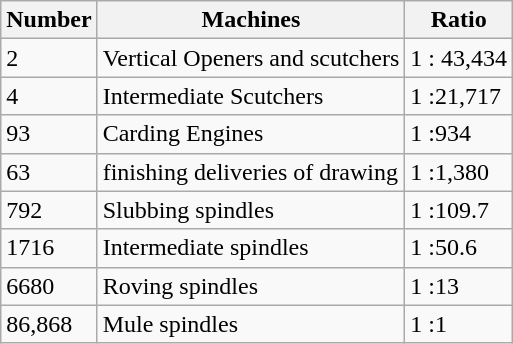<table class="wikitable">
<tr>
<th>Number</th>
<th>Machines</th>
<th>Ratio</th>
</tr>
<tr>
<td>2</td>
<td>Vertical Openers and scutchers</td>
<td>1 : 43,434</td>
</tr>
<tr>
<td>4</td>
<td>Intermediate Scutchers</td>
<td>1 :21,717</td>
</tr>
<tr>
<td>93</td>
<td>Carding Engines</td>
<td>1 :934</td>
</tr>
<tr>
<td>63</td>
<td>finishing deliveries of drawing</td>
<td>1 :1,380</td>
</tr>
<tr>
<td>792</td>
<td>Slubbing spindles</td>
<td>1 :109.7</td>
</tr>
<tr>
<td>1716</td>
<td>Intermediate spindles</td>
<td>1 :50.6</td>
</tr>
<tr>
<td>6680</td>
<td>Roving spindles</td>
<td>1 :13</td>
</tr>
<tr>
<td>86,868</td>
<td>Mule spindles</td>
<td>1 :1</td>
</tr>
</table>
